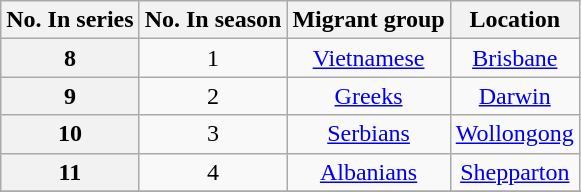<table class="wikitable plainrowheaders" style="text-align: center">
<tr>
<th>No. In series</th>
<th>No. In season</th>
<th>Migrant group</th>
<th>Location</th>
</tr>
<tr>
<th>8</th>
<td>1</td>
<td><a href='#'>Vietnamese</a></td>
<td><a href='#'>Brisbane</a></td>
</tr>
<tr>
<th>9</th>
<td>2</td>
<td><a href='#'>Greeks</a></td>
<td><a href='#'>Darwin</a></td>
</tr>
<tr>
<th>10</th>
<td>3</td>
<td><a href='#'>Serbians</a></td>
<td><a href='#'>Wollongong</a></td>
</tr>
<tr>
<th>11</th>
<td>4</td>
<td><a href='#'>Albanians</a></td>
<td><a href='#'>Shepparton</a></td>
</tr>
<tr>
</tr>
</table>
